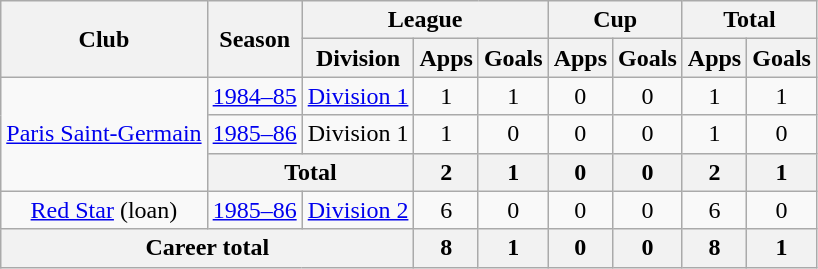<table class="wikitable" style="text-align:center">
<tr>
<th rowspan="2">Club</th>
<th rowspan="2">Season</th>
<th colspan="3">League</th>
<th colspan="2">Cup</th>
<th colspan="2">Total</th>
</tr>
<tr>
<th>Division</th>
<th>Apps</th>
<th>Goals</th>
<th>Apps</th>
<th>Goals</th>
<th>Apps</th>
<th>Goals</th>
</tr>
<tr>
<td rowspan="3"><a href='#'>Paris Saint-Germain</a></td>
<td><a href='#'>1984–85</a></td>
<td><a href='#'>Division 1</a></td>
<td>1</td>
<td>1</td>
<td>0</td>
<td>0</td>
<td>1</td>
<td>1</td>
</tr>
<tr>
<td><a href='#'>1985–86</a></td>
<td>Division 1</td>
<td>1</td>
<td>0</td>
<td>0</td>
<td>0</td>
<td>1</td>
<td>0</td>
</tr>
<tr>
<th colspan="2">Total</th>
<th>2</th>
<th>1</th>
<th>0</th>
<th>0</th>
<th>2</th>
<th>1</th>
</tr>
<tr>
<td><a href='#'>Red Star</a> (loan)</td>
<td><a href='#'>1985–86</a></td>
<td><a href='#'>Division 2</a></td>
<td>6</td>
<td>0</td>
<td>0</td>
<td>0</td>
<td>6</td>
<td>0</td>
</tr>
<tr>
<th colspan="3">Career total</th>
<th>8</th>
<th>1</th>
<th>0</th>
<th>0</th>
<th>8</th>
<th>1</th>
</tr>
</table>
